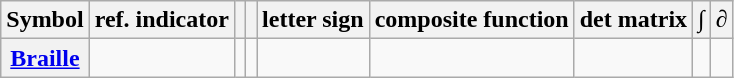<table class="wikitable" style="text-align:center">
<tr>
<th>Symbol</th>
<th>ref. indicator</th>
<th></th>
<th></th>
<th>letter sign</th>
<th>composite function</th>
<th>det matrix</th>
<th>∫</th>
<th>∂</th>
</tr>
<tr>
<th><a href='#'>Braille</a></th>
<td></td>
<td></td>
<td></td>
<td></td>
<td></td>
<td></td>
<td></td>
<td></td>
</tr>
</table>
